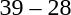<table style="text-align:center">
<tr>
<th width=200></th>
<th width=100></th>
<th width=200></th>
</tr>
<tr>
<td align=right><strong></strong></td>
<td>39 – 28</td>
<td align=left></td>
</tr>
</table>
